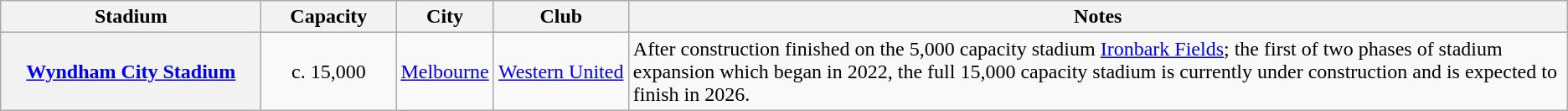<table class="wikitable plainrowheaders sortable">
<tr>
<th scope="col" width=200>Stadium</th>
<th scope="col" width=100>Capacity</th>
<th scope="col" width=50>City</th>
<th scope="col" width=100>Club</th>
<th scope="col" class="unsortable">Notes</th>
</tr>
<tr>
<th scope="row"><a href='#'>Wyndham City Stadium</a></th>
<td style="text-align:center;">c. 15,000</td>
<td style="text-align:center;"><a href='#'>Melbourne</a></td>
<td style="text-align:center;"><a href='#'>Western United</a></td>
<td>After construction finished on the 5,000 capacity stadium <a href='#'>Ironbark Fields</a>; the first of two phases of stadium expansion which began in 2022, the full 15,000 capacity stadium is currently under construction and is expected to finish in 2026.</td>
</tr>
</table>
